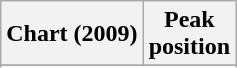<table class="wikitable sortable plainrowheaders" style="text-align:center;">
<tr>
<th scope="col">Chart (2009)</th>
<th scope="col">Peak<br>position</th>
</tr>
<tr>
</tr>
<tr>
</tr>
<tr>
</tr>
<tr>
</tr>
</table>
